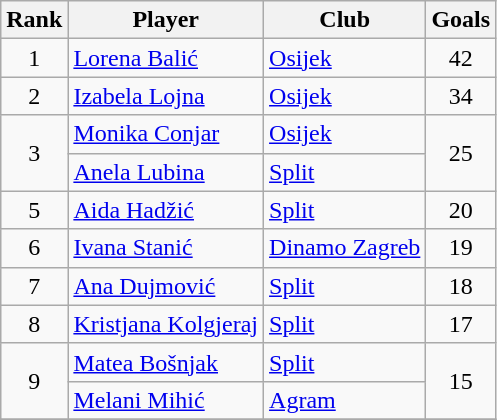<table class="wikitable" style="text-align:center">
<tr>
<th>Rank</th>
<th>Player</th>
<th>Club</th>
<th>Goals</th>
</tr>
<tr>
<td rowspan=1>1</td>
<td align="left"> <a href='#'>Lorena Balić</a></td>
<td align="left"><a href='#'>Osijek</a></td>
<td rowspan=1>42</td>
</tr>
<tr>
<td rowspan=1>2</td>
<td align="left"> <a href='#'>Izabela Lojna</a></td>
<td align="left"><a href='#'>Osijek</a></td>
<td rowspan=1>34</td>
</tr>
<tr>
<td rowspan=2>3</td>
<td align="left"> <a href='#'>Monika Conjar</a></td>
<td align="left"><a href='#'>Osijek</a></td>
<td rowspan=2>25</td>
</tr>
<tr>
<td align="left"> <a href='#'>Anela Lubina</a></td>
<td align="left"><a href='#'>Split</a></td>
</tr>
<tr>
<td rowspan=1>5</td>
<td align="left"> <a href='#'>Aida Hadžić</a></td>
<td align="left"><a href='#'>Split</a></td>
<td rowspan=1>20</td>
</tr>
<tr>
<td rowspan=1>6</td>
<td align="left"> <a href='#'>Ivana Stanić</a></td>
<td align="left"><a href='#'>Dinamo Zagreb</a></td>
<td rowspan=1>19</td>
</tr>
<tr>
<td rowspan=1>7</td>
<td align="left"> <a href='#'>Ana Dujmović</a></td>
<td align="left"><a href='#'>Split</a></td>
<td rowspan=1>18</td>
</tr>
<tr>
<td rowspan=1>8</td>
<td align="left"> <a href='#'>Kristjana Kolgjeraj</a></td>
<td align="left"><a href='#'>Split</a></td>
<td rowspan=1>17</td>
</tr>
<tr>
<td rowspan=2>9</td>
<td align="left"> <a href='#'>Matea Bošnjak</a></td>
<td align="left"><a href='#'>Split</a></td>
<td rowspan=2>15</td>
</tr>
<tr>
<td align="left"> <a href='#'>Melani Mihić</a></td>
<td align="left"><a href='#'>Agram</a></td>
</tr>
<tr>
</tr>
</table>
